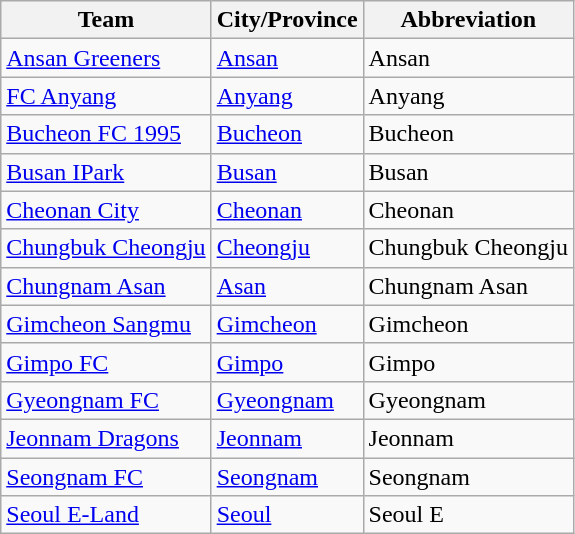<table class="wikitable">
<tr>
<th>Team</th>
<th>City/Province</th>
<th>Abbreviation</th>
</tr>
<tr>
<td><a href='#'>Ansan Greeners</a></td>
<td><a href='#'>Ansan</a></td>
<td>Ansan</td>
</tr>
<tr>
<td><a href='#'>FC Anyang</a></td>
<td><a href='#'>Anyang</a></td>
<td>Anyang</td>
</tr>
<tr>
<td><a href='#'>Bucheon FC 1995</a></td>
<td><a href='#'>Bucheon</a></td>
<td>Bucheon</td>
</tr>
<tr>
<td><a href='#'>Busan IPark</a></td>
<td><a href='#'>Busan</a></td>
<td>Busan</td>
</tr>
<tr>
<td><a href='#'>Cheonan City</a></td>
<td><a href='#'>Cheonan</a></td>
<td>Cheonan</td>
</tr>
<tr>
<td><a href='#'>Chungbuk Cheongju</a></td>
<td><a href='#'>Cheongju</a></td>
<td>Chungbuk Cheongju</td>
</tr>
<tr>
<td><a href='#'>Chungnam Asan</a></td>
<td><a href='#'>Asan</a></td>
<td>Chungnam Asan</td>
</tr>
<tr>
<td><a href='#'>Gimcheon Sangmu</a></td>
<td><a href='#'>Gimcheon</a></td>
<td>Gimcheon</td>
</tr>
<tr>
<td><a href='#'>Gimpo FC</a></td>
<td><a href='#'>Gimpo</a></td>
<td>Gimpo</td>
</tr>
<tr>
<td><a href='#'>Gyeongnam FC</a></td>
<td><a href='#'>Gyeongnam</a></td>
<td>Gyeongnam</td>
</tr>
<tr>
<td><a href='#'>Jeonnam Dragons</a></td>
<td><a href='#'>Jeonnam</a></td>
<td>Jeonnam</td>
</tr>
<tr>
<td><a href='#'>Seongnam FC</a></td>
<td><a href='#'>Seongnam</a></td>
<td>Seongnam</td>
</tr>
<tr>
<td><a href='#'>Seoul E-Land</a></td>
<td><a href='#'>Seoul</a></td>
<td>Seoul E</td>
</tr>
</table>
